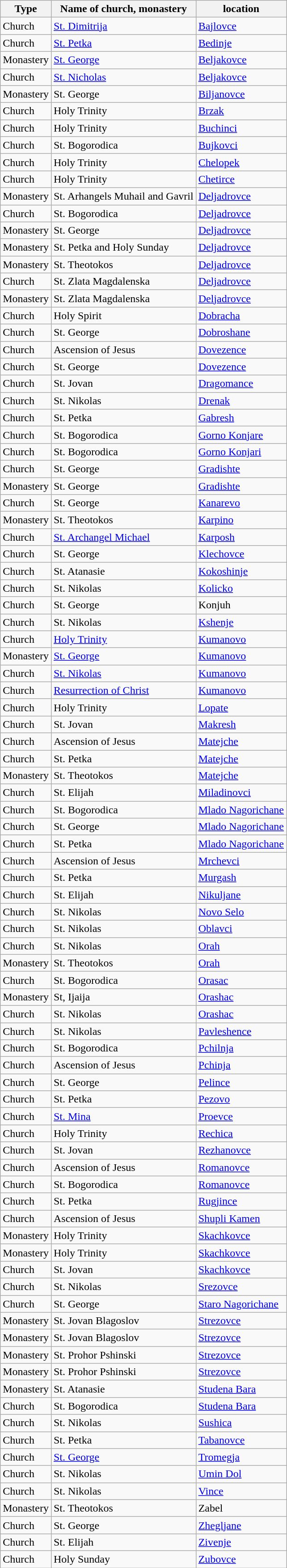<table class="wikitable sortable">
<tr>
<th>Type</th>
<th>Name of church, monastery</th>
<th>location</th>
</tr>
<tr>
<td>Church</td>
<td><a href='#'>St. Dimitrija</a></td>
<td><a href='#'>Bajlovce</a></td>
</tr>
<tr>
<td>Church</td>
<td><a href='#'>St. Petka</a></td>
<td><a href='#'>Bedinje</a></td>
</tr>
<tr>
<td>Monastery</td>
<td><a href='#'>St. George</a></td>
<td><a href='#'>Beljakovce</a></td>
</tr>
<tr>
<td>Church</td>
<td><a href='#'>St. Nicholas</a></td>
<td><a href='#'>Beljakovce</a></td>
</tr>
<tr>
<td>Monastery</td>
<td>St. George</td>
<td><a href='#'>Biljanovce</a></td>
</tr>
<tr>
<td>Church</td>
<td>Holy Trinity</td>
<td><a href='#'>Brzak</a></td>
</tr>
<tr>
<td>Church</td>
<td>Holy Trinity</td>
<td><a href='#'>Buchinci</a></td>
</tr>
<tr>
<td>Church</td>
<td>St. Bogorodica</td>
<td><a href='#'>Bujkovci</a></td>
</tr>
<tr>
<td>Church</td>
<td>Holy Trinity</td>
<td><a href='#'>Chelopek</a></td>
</tr>
<tr>
<td>Church</td>
<td>Holy Trinity</td>
<td><a href='#'>Chetirce</a></td>
</tr>
<tr>
<td>Monastery</td>
<td>St. Arhangels Muhail and Gavril</td>
<td><a href='#'>Deljadrovce</a></td>
</tr>
<tr>
<td>Church</td>
<td>St. Bogorodica</td>
<td><a href='#'>Deljadrovce</a></td>
</tr>
<tr>
<td>Monastery</td>
<td>St. George</td>
<td><a href='#'>Deljadrovce</a></td>
</tr>
<tr>
<td>Monastery</td>
<td>St. Petka and Holy Sunday</td>
<td><a href='#'>Deljadrovce</a></td>
</tr>
<tr>
<td>Monastery</td>
<td>St. Theotokos</td>
<td><a href='#'>Deljadrovce</a></td>
</tr>
<tr>
<td>Church</td>
<td>St. Zlata Magdalenska</td>
<td><a href='#'>Deljadrovce</a></td>
</tr>
<tr>
<td>Monastery</td>
<td>St. Zlata Magdalenska</td>
<td><a href='#'>Deljadrovce</a></td>
</tr>
<tr>
<td>Church</td>
<td>Holy Spirit</td>
<td><a href='#'>Dobracha</a></td>
</tr>
<tr>
<td>Church</td>
<td>St. George</td>
<td><a href='#'>Dobroshane</a></td>
</tr>
<tr>
<td>Church</td>
<td>Ascension of Jesus</td>
<td><a href='#'>Dovezence</a></td>
</tr>
<tr>
<td>Church</td>
<td>St. George</td>
<td><a href='#'>Dovezence</a></td>
</tr>
<tr>
<td>Church</td>
<td>St. Jovan</td>
<td><a href='#'>Dragomance</a></td>
</tr>
<tr>
<td>Church</td>
<td>St. Nikolas</td>
<td><a href='#'>Drenak</a></td>
</tr>
<tr>
<td>Church</td>
<td>St. Petka</td>
<td><a href='#'>Gabresh</a></td>
</tr>
<tr>
<td>Church</td>
<td>St. Bogorodica</td>
<td><a href='#'>Gorno Konjare</a></td>
</tr>
<tr>
<td>Church</td>
<td>St. Bogorodica</td>
<td><a href='#'>Gorno Konjari</a></td>
</tr>
<tr>
<td>Church</td>
<td>St. George</td>
<td><a href='#'>Gradishte</a></td>
</tr>
<tr>
<td>Monastery</td>
<td>St. George</td>
<td><a href='#'>Gradishte</a></td>
</tr>
<tr>
<td>Church</td>
<td>St. George</td>
<td><a href='#'>Kanarevo</a></td>
</tr>
<tr>
<td>Monastery</td>
<td>St. Theotokos</td>
<td><a href='#'>Karpino</a></td>
</tr>
<tr>
<td>Church</td>
<td><a href='#'>St. Archangel Michael</a></td>
<td><a href='#'>Karposh</a></td>
</tr>
<tr>
<td>Church</td>
<td>St. George</td>
<td><a href='#'>Klechovce</a></td>
</tr>
<tr>
<td>Church</td>
<td>St. Atanasie</td>
<td><a href='#'>Kokoshinje</a></td>
</tr>
<tr>
<td>Church</td>
<td>St. Nikolas</td>
<td><a href='#'>Kolicko</a></td>
</tr>
<tr>
<td>Church</td>
<td>St. George</td>
<td>Konjuh</td>
</tr>
<tr>
<td>Church</td>
<td>St. Nikolas</td>
<td><a href='#'>Kshenje</a></td>
</tr>
<tr>
<td>Church</td>
<td><a href='#'>Holy Trinity</a></td>
<td><a href='#'>Kumanovo</a></td>
</tr>
<tr>
<td>Monastery</td>
<td><a href='#'>St. George</a></td>
<td><a href='#'>Kumanovo</a></td>
</tr>
<tr>
<td>Church</td>
<td><a href='#'>St. Nikolas</a></td>
<td><a href='#'>Kumanovo</a></td>
</tr>
<tr>
<td>Church</td>
<td><a href='#'>Resurrection of Christ</a></td>
<td><a href='#'>Kumanovo</a></td>
</tr>
<tr>
<td>Church</td>
<td>Holy Trinity</td>
<td><a href='#'>Lopate</a></td>
</tr>
<tr>
<td>Church</td>
<td>St. Jovan</td>
<td><a href='#'>Makresh</a></td>
</tr>
<tr>
<td>Church</td>
<td>Ascension of Jesus</td>
<td><a href='#'>Matejche</a></td>
</tr>
<tr>
<td>Church</td>
<td>St. Petka</td>
<td><a href='#'>Matejche</a></td>
</tr>
<tr>
<td>Monastery</td>
<td>St. Theotokos</td>
<td><a href='#'>Matejche</a></td>
</tr>
<tr>
<td>Church</td>
<td>St. Elijah</td>
<td><a href='#'>Miladinovci</a></td>
</tr>
<tr>
<td>Church</td>
<td>St. Bogorodica</td>
<td><a href='#'>Mlado Nagorichane</a></td>
</tr>
<tr>
<td>Church</td>
<td>St. George</td>
<td><a href='#'>Mlado Nagorichane</a></td>
</tr>
<tr>
<td>Church</td>
<td>St. Petka</td>
<td><a href='#'>Mlado Nagorichane</a></td>
</tr>
<tr>
<td>Church</td>
<td>Ascension of Jesus</td>
<td><a href='#'>Mrchevci</a></td>
</tr>
<tr>
<td>Church</td>
<td>St. Petka</td>
<td><a href='#'>Murgash</a></td>
</tr>
<tr>
<td>Church</td>
<td>St. Elijah</td>
<td><a href='#'>Nikuljane</a></td>
</tr>
<tr>
<td>Church</td>
<td>St. Nikolas</td>
<td><a href='#'>Novo Selo</a></td>
</tr>
<tr>
<td>Church</td>
<td>St. Nikolas</td>
<td><a href='#'>Oblavci</a></td>
</tr>
<tr>
<td>Church</td>
<td>St. Nikolas</td>
<td><a href='#'>Orah</a></td>
</tr>
<tr>
<td>Monastery</td>
<td>St. Theotokos</td>
<td><a href='#'>Orah</a></td>
</tr>
<tr>
<td>Church</td>
<td>St. Bogorodica</td>
<td><a href='#'>Orasac</a></td>
</tr>
<tr>
<td>Monastery</td>
<td>St, Ijaija</td>
<td><a href='#'>Orashac</a></td>
</tr>
<tr>
<td>Church</td>
<td>St. Nikolas</td>
<td><a href='#'>Orashac</a></td>
</tr>
<tr>
<td>Church</td>
<td>St. Nikolas</td>
<td><a href='#'>Pavleshence</a></td>
</tr>
<tr>
<td>Church</td>
<td>St. Bogorodica</td>
<td><a href='#'>Pchilnja</a></td>
</tr>
<tr>
<td>Church</td>
<td>Ascension of Jesus</td>
<td><a href='#'>Pchinja</a></td>
</tr>
<tr>
<td>Church</td>
<td>St. George</td>
<td><a href='#'>Pelince</a></td>
</tr>
<tr>
<td>Church</td>
<td>St. Petka</td>
<td><a href='#'>Pezovo</a></td>
</tr>
<tr>
<td>Church</td>
<td><a href='#'>St. Mina</a></td>
<td><a href='#'>Proevce</a></td>
</tr>
<tr>
<td>Church</td>
<td>Holy Trinity</td>
<td><a href='#'>Rechica</a></td>
</tr>
<tr>
<td>Church</td>
<td>St. Jovan</td>
<td><a href='#'>Rezhanovce</a></td>
</tr>
<tr>
<td>Church</td>
<td>Ascension of Jesus</td>
<td><a href='#'>Romanovce</a></td>
</tr>
<tr>
<td>Church</td>
<td>St. Bogorodica</td>
<td><a href='#'>Romanovce</a></td>
</tr>
<tr>
<td>Church</td>
<td>St. Petka</td>
<td><a href='#'>Rugjince</a></td>
</tr>
<tr>
<td>Church</td>
<td>Ascension of Jesus</td>
<td><a href='#'>Shupli Kamen</a></td>
</tr>
<tr>
<td>Monastery</td>
<td>Holy Trinity</td>
<td><a href='#'>Skachkovce</a></td>
</tr>
<tr>
<td>Monastery</td>
<td>Holy Trinity</td>
<td><a href='#'>Skachkovce</a></td>
</tr>
<tr>
<td>Church</td>
<td>St. Jovan</td>
<td><a href='#'>Skachkovce</a></td>
</tr>
<tr>
<td>Church</td>
<td>St. Nikolas</td>
<td><a href='#'>Srezovce</a></td>
</tr>
<tr>
<td>Church</td>
<td>St. George</td>
<td><a href='#'>Staro Nagorichane</a></td>
</tr>
<tr>
<td>Monastery</td>
<td>St. Jovan Blagoslov</td>
<td><a href='#'>Strezovce</a></td>
</tr>
<tr>
<td>Monastery</td>
<td>St. Jovan Blagoslov</td>
<td><a href='#'>Strezovce</a></td>
</tr>
<tr>
<td>Monastery</td>
<td>St. Prohor Pshinski</td>
<td><a href='#'>Strezovce</a></td>
</tr>
<tr>
<td>Monastery</td>
<td>St. Prohor Pshinski</td>
<td><a href='#'>Strezovce</a></td>
</tr>
<tr>
<td>Monastery</td>
<td>St. Atanasie</td>
<td><a href='#'>Studena Bara</a></td>
</tr>
<tr>
<td>Church</td>
<td>St. Bogorodica</td>
<td><a href='#'>Studena Bara</a></td>
</tr>
<tr>
<td>Church</td>
<td>St. Nikolas</td>
<td><a href='#'>Sushica</a></td>
</tr>
<tr>
<td>Church</td>
<td>St. Petka</td>
<td><a href='#'>Tabanovce</a></td>
</tr>
<tr>
<td>Church</td>
<td><a href='#'>St. George</a></td>
<td><a href='#'>Tromegja</a></td>
</tr>
<tr>
<td>Church</td>
<td>St. Nikolas</td>
<td><a href='#'>Umin Dol</a></td>
</tr>
<tr>
<td>Church</td>
<td>St. Nikolas</td>
<td><a href='#'>Vince</a></td>
</tr>
<tr>
<td>Monastery</td>
<td>St. Theotokos</td>
<td>Zabel</td>
</tr>
<tr>
<td>Church</td>
<td>St. George</td>
<td><a href='#'>Zhegljane</a></td>
</tr>
<tr>
<td>Church</td>
<td>St. Elijah</td>
<td><a href='#'>Zivenje</a></td>
</tr>
<tr>
<td>Church</td>
<td>Holy Sunday</td>
<td><a href='#'>Zubovce</a></td>
</tr>
</table>
